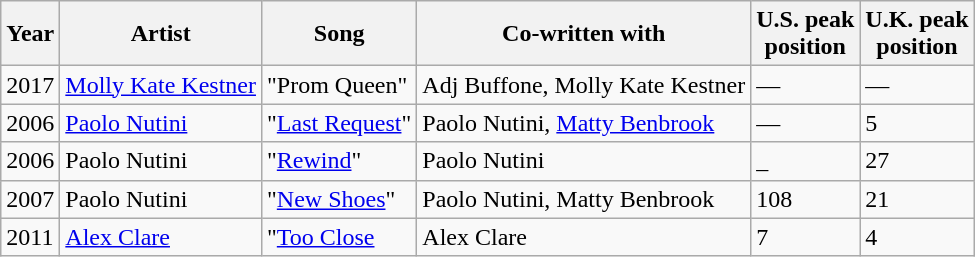<table class="wikitable">
<tr>
<th>Year</th>
<th>Artist</th>
<th>Song</th>
<th>Co-written with</th>
<th>U.S. peak<br> position</th>
<th>U.K. peak<br> position</th>
</tr>
<tr>
<td>2017</td>
<td><a href='#'>Molly Kate Kestner</a></td>
<td>"Prom Queen"</td>
<td>Adj Buffone, Molly Kate Kestner</td>
<td>—</td>
<td>—</td>
</tr>
<tr>
<td>2006</td>
<td><a href='#'>Paolo Nutini</a></td>
<td>"<a href='#'>Last Request</a>"</td>
<td>Paolo Nutini, <a href='#'>Matty Benbrook</a></td>
<td>—</td>
<td>5</td>
</tr>
<tr>
<td>2006</td>
<td>Paolo Nutini</td>
<td>"<a href='#'>Rewind</a>"</td>
<td>Paolo Nutini</td>
<td>_</td>
<td>27</td>
</tr>
<tr>
<td>2007</td>
<td>Paolo Nutini</td>
<td>"<a href='#'>New Shoes</a>"</td>
<td>Paolo Nutini, Matty Benbrook</td>
<td>108</td>
<td>21</td>
</tr>
<tr>
<td>2011</td>
<td><a href='#'>Alex Clare</a></td>
<td>"<a href='#'>Too Close</a></td>
<td>Alex Clare</td>
<td>7</td>
<td>4</td>
</tr>
</table>
